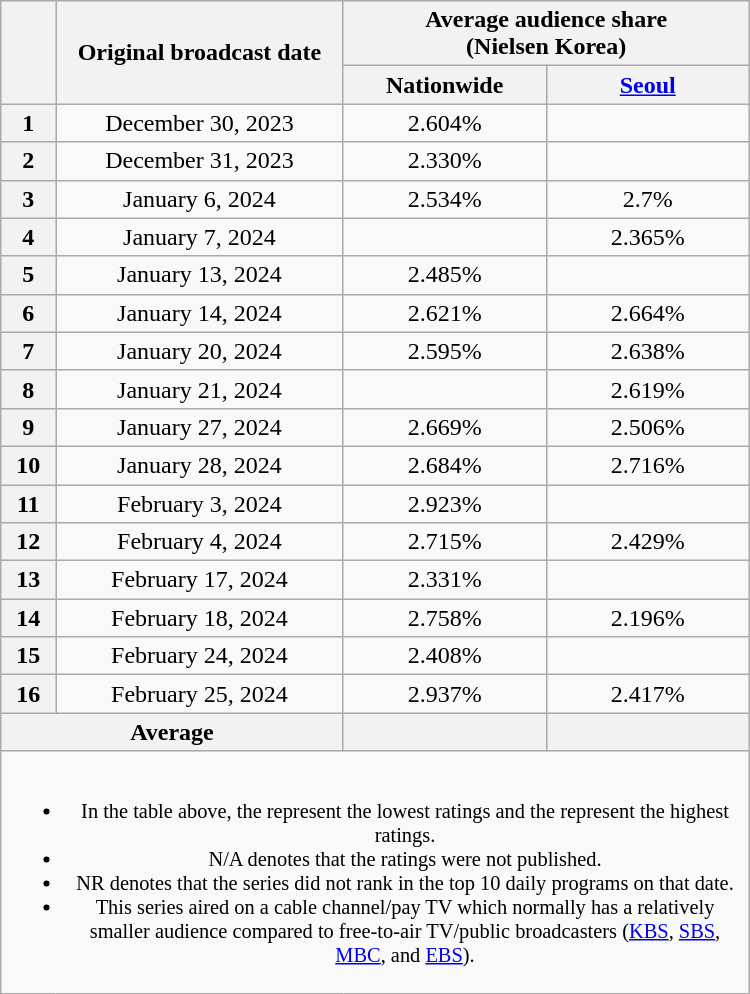<table class="wikitable" style="margin-left:auto; margin-right:auto; width:500px; text-align:center">
<tr>
<th scope="col" rowspan="2"></th>
<th scope="col" rowspan="2">Original broadcast date</th>
<th scope="col" colspan="2">Average audience share<br>(Nielsen Korea)</th>
</tr>
<tr>
<th scope="col" style="width:8em">Nationwide</th>
<th scope="col" style="width:8em"><a href='#'>Seoul</a></th>
</tr>
<tr>
<th scope="row">1</th>
<td>December 30, 2023</td>
<td>2.604% </td>
<td></td>
</tr>
<tr>
<th scope="row">2</th>
<td>December 31, 2023</td>
<td>2.330% </td>
<td><strong></strong> </td>
</tr>
<tr>
<th scope="row">3</th>
<td>January 6, 2024</td>
<td>2.534% </td>
<td>2.7% </td>
</tr>
<tr>
<th scope="row">4</th>
<td>January 7, 2024</td>
<td><strong></strong> </td>
<td>2.365% </td>
</tr>
<tr>
<th scope="row">5</th>
<td>January 13, 2024</td>
<td>2.485% </td>
<td></td>
</tr>
<tr>
<th scope="row">6</th>
<td>January 14, 2024</td>
<td>2.621% </td>
<td>2.664% </td>
</tr>
<tr>
<th scope="row">7</th>
<td>January 20, 2024</td>
<td>2.595% </td>
<td>2.638% </td>
</tr>
<tr>
<th scope="row">8</th>
<td>January 21, 2024</td>
<td><strong></strong> </td>
<td>2.619% </td>
</tr>
<tr>
<th scope="row">9</th>
<td>January 27, 2024</td>
<td>2.669% </td>
<td>2.506% </td>
</tr>
<tr>
<th scope="row">10</th>
<td>January 28, 2024</td>
<td>2.684% </td>
<td>2.716% </td>
</tr>
<tr>
<th scope="row">11</th>
<td>February 3, 2024</td>
<td>2.923% </td>
<td><strong></strong> </td>
</tr>
<tr>
<th scope="row">12</th>
<td>February 4, 2024</td>
<td>2.715% </td>
<td>2.429% </td>
</tr>
<tr>
<th scope="row">13</th>
<td>February 17, 2024</td>
<td>2.331% </td>
<td></td>
</tr>
<tr>
<th scope="row">14</th>
<td>February 18, 2024</td>
<td>2.758% </td>
<td>2.196% </td>
</tr>
<tr>
<th scope="row">15</th>
<td>February 24, 2024</td>
<td>2.408% </td>
<td></td>
</tr>
<tr>
<th scope="row">16</th>
<td>February 25, 2024</td>
<td>2.937% </td>
<td>2.417% </td>
</tr>
<tr>
<th scope="col" colspan="2">Average</th>
<th scope="col"></th>
<th scope="col"></th>
</tr>
<tr>
<td colspan="4" style="font-size:85%"><br><ul><li>In the table above, the <strong></strong> represent the lowest ratings and the <strong></strong> represent the highest ratings.</li><li>N/A denotes that the ratings were not published.</li><li>NR denotes that the series did not rank in the top 10 daily programs on that date.</li><li>This series aired on a cable channel/pay TV which normally has a relatively smaller audience compared to free-to-air TV/public broadcasters (<a href='#'>KBS</a>, <a href='#'>SBS</a>, <a href='#'>MBC</a>, and <a href='#'>EBS</a>).</li></ul></td>
</tr>
</table>
